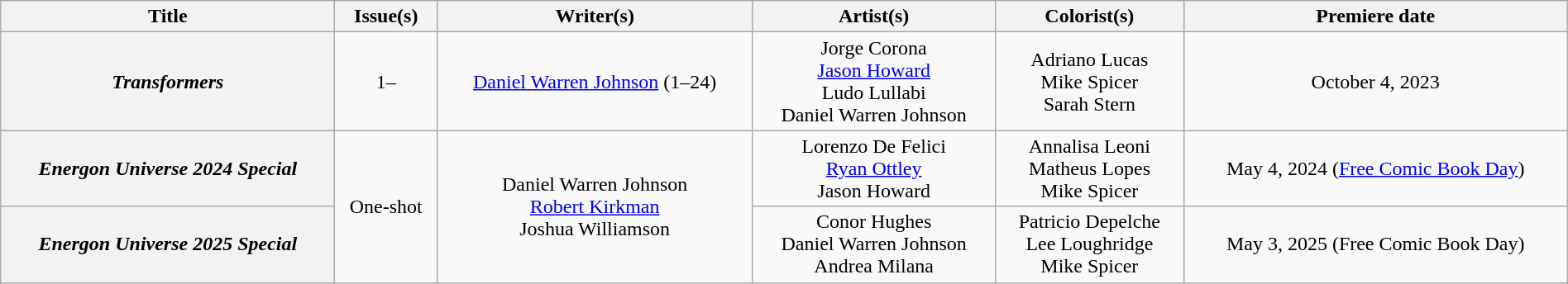<table class="wikitable" width="100%" style="text-align: center;">
<tr>
<th>Title</th>
<th>Issue(s)</th>
<th scope="col">Writer(s)</th>
<th scope="col">Artist(s)</th>
<th scope="col">Colorist(s)</th>
<th scope="col">Premiere date</th>
</tr>
<tr>
<th scope="col"><em>Transformers</em></th>
<td>1–</td>
<td><a href='#'>Daniel Warren Johnson</a> (1–24)</td>
<td>Jorge Corona<br><a href='#'>Jason Howard</a><br>Ludo Lullabi<br>Daniel Warren Johnson</td>
<td>Adriano Lucas<br>Mike Spicer<br>Sarah Stern</td>
<td>October 4, 2023</td>
</tr>
<tr>
<th scope="col"><em>Energon Universe 2024 Special</em></th>
<td rowspan="2">One-shot</td>
<td rowspan="2">Daniel Warren Johnson<br><a href='#'>Robert Kirkman</a><br>Joshua Williamson</td>
<td>Lorenzo De Felici<br><a href='#'>Ryan Ottley</a><br>Jason Howard</td>
<td>Annalisa Leoni<br>Matheus Lopes<br>Mike Spicer</td>
<td>May 4, 2024 (<a href='#'>Free Comic Book Day</a>)</td>
</tr>
<tr>
<th><em>Energon Universe 2025 Special</em></th>
<td>Conor Hughes<br>Daniel Warren Johnson<br>Andrea Milana</td>
<td>Patricio Depelche<br>Lee Loughridge<br>Mike Spicer</td>
<td>May 3, 2025 (Free Comic Book Day)</td>
</tr>
</table>
